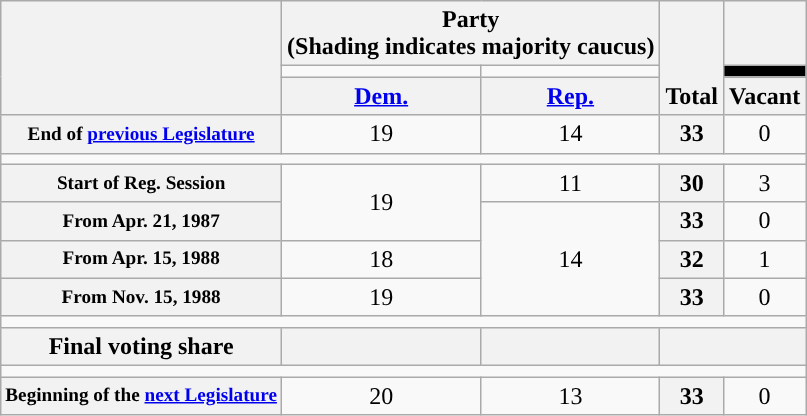<table class=wikitable style="text-align:center">
<tr style="vertical-align:bottom;">
<th rowspan=3></th>
<th colspan=2>Party <div>(Shading indicates majority caucus)</div></th>
<th rowspan=3>Total</th>
<th></th>
</tr>
<tr style="height:5px">
<td style="background-color:"></td>
<td style="background-color:"></td>
<td style="background:black;"></td>
</tr>
<tr>
<th><a href='#'>Dem.</a></th>
<th><a href='#'>Rep.</a></th>
<th>Vacant</th>
</tr>
<tr>
<th style="font-size:80%;">End of <a href='#'>previous Legislature</a></th>
<td>19</td>
<td>14</td>
<th>33</th>
<td>0</td>
</tr>
<tr>
<td colspan=5></td>
</tr>
<tr>
<th style="font-size:80%;">Start of Reg. Session</th>
<td rowspan="2" >19</td>
<td>11</td>
<th>30</th>
<td>3</td>
</tr>
<tr>
<th style="font-size:80%;">From Apr. 21, 1987</th>
<td rowspan="3">14</td>
<th>33</th>
<td>0</td>
</tr>
<tr>
<th style="font-size:80%;">From Apr. 15, 1988</th>
<td>18</td>
<th>32</th>
<td>1</td>
</tr>
<tr>
<th style="font-size:80%;">From Nov. 15, 1988</th>
<td>19</td>
<th>33</th>
<td>0</td>
</tr>
<tr>
<td colspan=5></td>
</tr>
<tr>
<th>Final voting share</th>
<th></th>
<th></th>
<th colspan=2></th>
</tr>
<tr>
<td colspan=5></td>
</tr>
<tr>
<th style="font-size:80%;">Beginning of the <a href='#'>next Legislature</a></th>
<td>20</td>
<td>13</td>
<th>33</th>
<td>0</td>
</tr>
</table>
